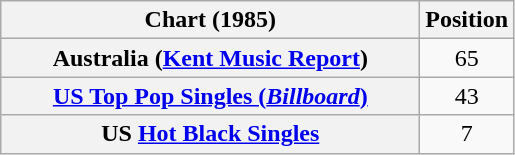<table class="wikitable sortable plainrowheaders">
<tr>
<th scope="col" style="width:17em;">Chart (1985)</th>
<th scope="col">Position</th>
</tr>
<tr>
<th scope="row">Australia (<a href='#'>Kent Music Report</a>)</th>
<td style="text-align:center;">65</td>
</tr>
<tr>
<th scope="row"><a href='#'>US Top Pop Singles (<em>Billboard</em>)</a></th>
<td style="text-align:center;">43</td>
</tr>
<tr>
<th scope="row">US <a href='#'>Hot Black Singles</a></th>
<td style="text-align:center;">7</td>
</tr>
</table>
